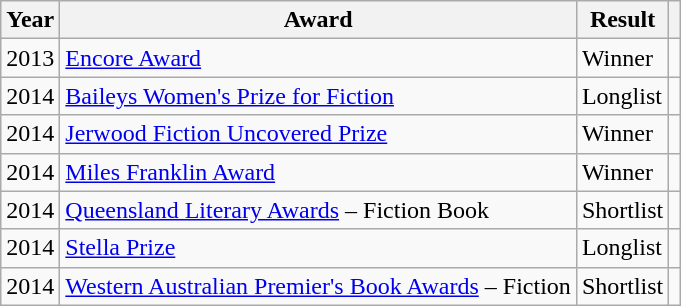<table class="wikitable">
<tr>
<th>Year</th>
<th>Award</th>
<th>Result</th>
<th></th>
</tr>
<tr>
<td>2013</td>
<td><a href='#'>Encore Award</a></td>
<td>Winner</td>
<td></td>
</tr>
<tr>
<td>2014</td>
<td><a href='#'>Baileys Women's Prize for Fiction</a></td>
<td>Longlist</td>
<td></td>
</tr>
<tr>
<td>2014</td>
<td><a href='#'>Jerwood Fiction Uncovered Prize</a></td>
<td>Winner</td>
<td></td>
</tr>
<tr>
<td>2014</td>
<td><a href='#'>Miles Franklin Award</a></td>
<td>Winner</td>
<td></td>
</tr>
<tr>
<td>2014</td>
<td><a href='#'>Queensland Literary Awards</a> – Fiction Book</td>
<td>Shortlist</td>
<td></td>
</tr>
<tr>
<td>2014</td>
<td><a href='#'>Stella Prize</a></td>
<td>Longlist</td>
<td></td>
</tr>
<tr>
<td>2014</td>
<td><a href='#'>Western Australian Premier's Book Awards</a> – Fiction</td>
<td>Shortlist</td>
<td></td>
</tr>
</table>
